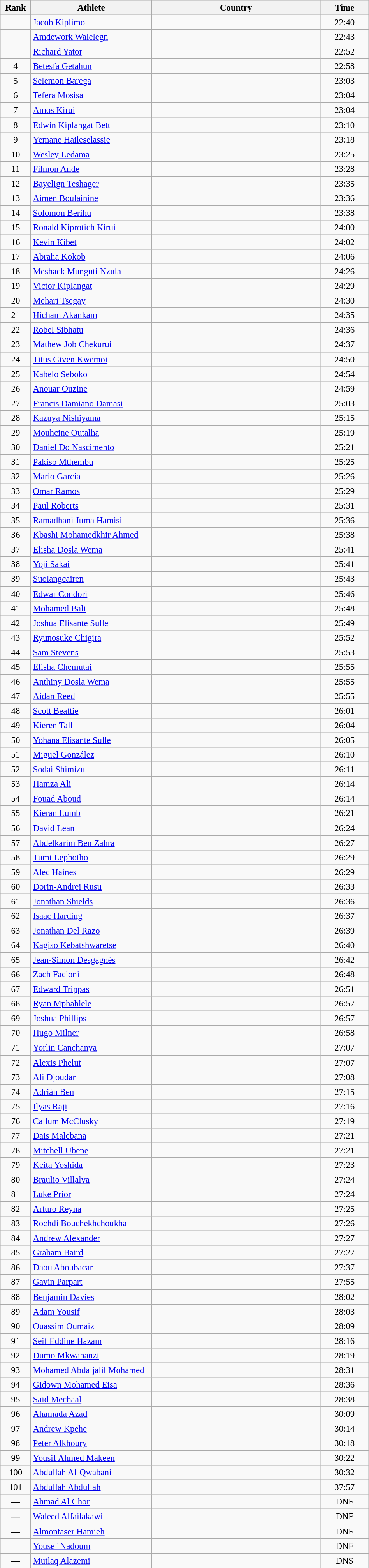<table class="wikitable sortable" style=" text-align:center; font-size:95%;" width="50%">
<tr>
<th width=5%>Rank</th>
<th width=25%>Athlete</th>
<th width=35%>Country</th>
<th width=10%>Time</th>
</tr>
<tr>
<td align=center></td>
<td align=left><a href='#'>Jacob Kiplimo</a></td>
<td align=left></td>
<td>22:40</td>
</tr>
<tr>
<td align=center></td>
<td align=left><a href='#'>Amdework Walelegn</a></td>
<td align=left></td>
<td>22:43</td>
</tr>
<tr>
<td align=center></td>
<td align=left><a href='#'>Richard Yator</a></td>
<td align=left></td>
<td>22:52</td>
</tr>
<tr>
<td align=center>4</td>
<td align=left><a href='#'>Betesfa Getahun</a></td>
<td align=left></td>
<td>22:58</td>
</tr>
<tr>
<td align=center>5</td>
<td align=left><a href='#'>Selemon Barega</a></td>
<td align=left></td>
<td>23:03</td>
</tr>
<tr>
<td align=center>6</td>
<td align=left><a href='#'>Tefera Mosisa</a></td>
<td align=left></td>
<td>23:04</td>
</tr>
<tr>
<td align=center>7</td>
<td align=left><a href='#'>Amos Kirui</a></td>
<td align=left></td>
<td>23:04</td>
</tr>
<tr>
<td align=center>8</td>
<td align=left><a href='#'>Edwin Kiplangat Bett</a></td>
<td align=left></td>
<td>23:10</td>
</tr>
<tr>
<td align=center>9</td>
<td align=left><a href='#'>Yemane Haileselassie</a></td>
<td align=left></td>
<td>23:18</td>
</tr>
<tr>
<td align=center>10</td>
<td align=left><a href='#'>Wesley Ledama</a></td>
<td align=left></td>
<td>23:25</td>
</tr>
<tr>
<td align=center>11</td>
<td align=left><a href='#'>Filmon Ande</a></td>
<td align=left></td>
<td>23:28</td>
</tr>
<tr>
<td align=center>12</td>
<td align=left><a href='#'>Bayelign Teshager</a></td>
<td align=left></td>
<td>23:35</td>
</tr>
<tr>
<td align=center>13</td>
<td align=left><a href='#'>Aimen Boulainine</a></td>
<td align=left></td>
<td>23:36</td>
</tr>
<tr>
<td align=center>14</td>
<td align=left><a href='#'>Solomon Berihu</a></td>
<td align=left></td>
<td>23:38</td>
</tr>
<tr>
<td align=center>15</td>
<td align=left><a href='#'>Ronald Kiprotich Kirui</a></td>
<td align=left></td>
<td>24:00</td>
</tr>
<tr>
<td align=center>16</td>
<td align=left><a href='#'>Kevin Kibet</a></td>
<td align=left></td>
<td>24:02</td>
</tr>
<tr>
<td align=center>17</td>
<td align=left><a href='#'>Abraha Kokob</a></td>
<td align=left></td>
<td>24:06</td>
</tr>
<tr>
<td align=center>18</td>
<td align=left><a href='#'>Meshack Munguti Nzula</a></td>
<td align=left></td>
<td>24:26</td>
</tr>
<tr>
<td align=center>19</td>
<td align=left><a href='#'>Victor Kiplangat</a></td>
<td align=left></td>
<td>24:29</td>
</tr>
<tr>
<td align=center>20</td>
<td align=left><a href='#'>Mehari Tsegay</a></td>
<td align=left></td>
<td>24:30</td>
</tr>
<tr>
<td align=center>21</td>
<td align=left><a href='#'>Hicham Akankam</a></td>
<td align=left></td>
<td>24:35</td>
</tr>
<tr>
<td align=center>22</td>
<td align=left><a href='#'>Robel Sibhatu</a></td>
<td align=left></td>
<td>24:36</td>
</tr>
<tr>
<td align=center>23</td>
<td align=left><a href='#'>Mathew Job Chekurui</a></td>
<td align=left></td>
<td>24:37</td>
</tr>
<tr>
<td align=center>24</td>
<td align=left><a href='#'>Titus Given Kwemoi</a></td>
<td align=left></td>
<td>24:50</td>
</tr>
<tr>
<td align=center>25</td>
<td align=left><a href='#'>Kabelo Seboko</a></td>
<td align=left></td>
<td>24:54</td>
</tr>
<tr>
<td align=center>26</td>
<td align=left><a href='#'>Anouar Ouzine</a></td>
<td align=left></td>
<td>24:59</td>
</tr>
<tr>
<td align=center>27</td>
<td align=left><a href='#'>Francis Damiano Damasi</a></td>
<td align=left></td>
<td>25:03</td>
</tr>
<tr>
<td align=center>28</td>
<td align=left><a href='#'>Kazuya Nishiyama</a></td>
<td align=left></td>
<td>25:15</td>
</tr>
<tr>
<td align=center>29</td>
<td align=left><a href='#'>Mouhcine Outalha</a></td>
<td align=left></td>
<td>25:19</td>
</tr>
<tr>
<td align=center>30</td>
<td align=left><a href='#'>Daniel Do Nascimento</a></td>
<td align=left></td>
<td>25:21</td>
</tr>
<tr>
<td align=center>31</td>
<td align=left><a href='#'>Pakiso Mthembu</a></td>
<td align=left></td>
<td>25:25</td>
</tr>
<tr>
<td align=center>32</td>
<td align=left><a href='#'>Mario García</a></td>
<td align=left></td>
<td>25:26</td>
</tr>
<tr>
<td align=center>33</td>
<td align=left><a href='#'>Omar Ramos</a></td>
<td align=left></td>
<td>25:29</td>
</tr>
<tr>
<td align=center>34</td>
<td align=left><a href='#'>Paul Roberts</a></td>
<td align=left></td>
<td>25:31</td>
</tr>
<tr>
<td align=center>35</td>
<td align=left><a href='#'>Ramadhani Juma Hamisi</a></td>
<td align=left></td>
<td>25:36</td>
</tr>
<tr>
<td align=center>36</td>
<td align=left><a href='#'>Kbashi Mohamedkhir Ahmed</a></td>
<td align=left></td>
<td>25:38</td>
</tr>
<tr>
<td align=center>37</td>
<td align=left><a href='#'>Elisha Dosla Wema</a></td>
<td align=left></td>
<td>25:41</td>
</tr>
<tr>
<td align=center>38</td>
<td align=left><a href='#'>Yoji Sakai</a></td>
<td align=left></td>
<td>25:41</td>
</tr>
<tr>
<td align=center>39</td>
<td align=left><a href='#'>Suolangcairen</a></td>
<td align=left></td>
<td>25:43</td>
</tr>
<tr>
<td align=center>40</td>
<td align=left><a href='#'>Edwar Condori</a></td>
<td align=left></td>
<td>25:46</td>
</tr>
<tr>
<td align=center>41</td>
<td align=left><a href='#'>Mohamed Bali</a></td>
<td align=left></td>
<td>25:48</td>
</tr>
<tr>
<td align=center>42</td>
<td align=left><a href='#'>Joshua Elisante Sulle</a></td>
<td align=left></td>
<td>25:49</td>
</tr>
<tr>
<td align=center>43</td>
<td align=left><a href='#'>Ryunosuke Chigira</a></td>
<td align=left></td>
<td>25:52</td>
</tr>
<tr>
<td align=center>44</td>
<td align=left><a href='#'>Sam Stevens</a></td>
<td align=left></td>
<td>25:53</td>
</tr>
<tr>
<td align=center>45</td>
<td align=left><a href='#'>Elisha Chemutai</a></td>
<td align=left></td>
<td>25:55</td>
</tr>
<tr>
<td align=center>46</td>
<td align=left><a href='#'>Anthiny Dosla Wema</a></td>
<td align=left></td>
<td>25:55</td>
</tr>
<tr>
<td align=center>47</td>
<td align=left><a href='#'>Aidan Reed</a></td>
<td align=left></td>
<td>25:55</td>
</tr>
<tr>
<td align=center>48</td>
<td align=left><a href='#'>Scott Beattie</a></td>
<td align=left></td>
<td>26:01</td>
</tr>
<tr>
<td align=center>49</td>
<td align=left><a href='#'>Kieren Tall</a></td>
<td align=left></td>
<td>26:04</td>
</tr>
<tr>
<td align=center>50</td>
<td align=left><a href='#'>Yohana Elisante Sulle</a></td>
<td align=left></td>
<td>26:05</td>
</tr>
<tr>
<td align=center>51</td>
<td align=left><a href='#'>Miguel González</a></td>
<td align=left></td>
<td>26:10</td>
</tr>
<tr>
<td align=center>52</td>
<td align=left><a href='#'>Sodai Shimizu</a></td>
<td align=left></td>
<td>26:11</td>
</tr>
<tr>
<td align=center>53</td>
<td align=left><a href='#'>Hamza Ali</a></td>
<td align=left></td>
<td>26:14</td>
</tr>
<tr>
<td align=center>54</td>
<td align=left><a href='#'>Fouad Aboud</a></td>
<td align=left></td>
<td>26:14</td>
</tr>
<tr>
<td align=center>55</td>
<td align=left><a href='#'>Kieran Lumb</a></td>
<td align=left></td>
<td>26:21</td>
</tr>
<tr>
<td align=center>56</td>
<td align=left><a href='#'>David Lean</a></td>
<td align=left></td>
<td>26:24</td>
</tr>
<tr>
<td align=center>57</td>
<td align=left><a href='#'>Abdelkarim Ben Zahra</a></td>
<td align=left></td>
<td>26:27</td>
</tr>
<tr>
<td align=center>58</td>
<td align=left><a href='#'>Tumi Lephotho</a></td>
<td align=left></td>
<td>26:29</td>
</tr>
<tr>
<td align=center>59</td>
<td align=left><a href='#'>Alec Haines</a></td>
<td align=left></td>
<td>26:29</td>
</tr>
<tr>
<td align=center>60</td>
<td align=left><a href='#'>Dorin-Andrei Rusu</a></td>
<td align=left></td>
<td>26:33</td>
</tr>
<tr>
<td align=center>61</td>
<td align=left><a href='#'>Jonathan Shields</a></td>
<td align=left></td>
<td>26:36</td>
</tr>
<tr>
<td align=center>62</td>
<td align=left><a href='#'>Isaac Harding</a></td>
<td align=left></td>
<td>26:37</td>
</tr>
<tr>
<td align=center>63</td>
<td align=left><a href='#'>Jonathan Del Razo</a></td>
<td align=left></td>
<td>26:39</td>
</tr>
<tr>
<td align=center>64</td>
<td align=left><a href='#'>Kagiso Kebatshwaretse</a></td>
<td align=left></td>
<td>26:40</td>
</tr>
<tr>
<td align=center>65</td>
<td align=left><a href='#'>Jean-Simon Desgagnés</a></td>
<td align=left></td>
<td>26:42</td>
</tr>
<tr>
<td align=center>66</td>
<td align=left><a href='#'>Zach Facioni</a></td>
<td align=left></td>
<td>26:48</td>
</tr>
<tr>
<td align=center>67</td>
<td align=left><a href='#'>Edward Trippas</a></td>
<td align=left></td>
<td>26:51</td>
</tr>
<tr>
<td align=center>68</td>
<td align=left><a href='#'>Ryan Mphahlele</a></td>
<td align=left></td>
<td>26:57</td>
</tr>
<tr>
<td align=center>69</td>
<td align=left><a href='#'>Joshua Phillips</a></td>
<td align=left></td>
<td>26:57</td>
</tr>
<tr>
<td align=center>70</td>
<td align=left><a href='#'>Hugo Milner</a></td>
<td align=left></td>
<td>26:58</td>
</tr>
<tr>
<td align=center>71</td>
<td align=left><a href='#'>Yorlin Canchanya</a></td>
<td align=left></td>
<td>27:07</td>
</tr>
<tr>
<td align=center>72</td>
<td align=left><a href='#'>Alexis Phelut</a></td>
<td align=left></td>
<td>27:07</td>
</tr>
<tr>
<td align=center>73</td>
<td align=left><a href='#'>Ali Djoudar</a></td>
<td align=left></td>
<td>27:08</td>
</tr>
<tr>
<td align=center>74</td>
<td align=left><a href='#'>Adrián Ben</a></td>
<td align=left></td>
<td>27:15</td>
</tr>
<tr>
<td align=center>75</td>
<td align=left><a href='#'>Ilyas Raji</a></td>
<td align=left></td>
<td>27:16</td>
</tr>
<tr>
<td align=center>76</td>
<td align=left><a href='#'>Callum McClusky</a></td>
<td align=left></td>
<td>27:19</td>
</tr>
<tr>
<td align=center>77</td>
<td align=left><a href='#'>Dais Malebana</a></td>
<td align=left></td>
<td>27:21</td>
</tr>
<tr>
<td align=center>78</td>
<td align=left><a href='#'>Mitchell Ubene</a></td>
<td align=left></td>
<td>27:21</td>
</tr>
<tr>
<td align=center>79</td>
<td align=left><a href='#'>Keita Yoshida</a></td>
<td align=left></td>
<td>27:23</td>
</tr>
<tr>
<td align=center>80</td>
<td align=left><a href='#'>Braulio Villalva</a></td>
<td align=left></td>
<td>27:24</td>
</tr>
<tr>
<td align=center>81</td>
<td align=left><a href='#'>Luke Prior</a></td>
<td align=left></td>
<td>27:24</td>
</tr>
<tr>
<td align=center>82</td>
<td align=left><a href='#'>Arturo Reyna</a></td>
<td align=left></td>
<td>27:25</td>
</tr>
<tr>
<td align=center>83</td>
<td align=left><a href='#'>Rochdi Bouchekhchoukha</a></td>
<td align=left></td>
<td>27:26</td>
</tr>
<tr>
<td align=center>84</td>
<td align=left><a href='#'>Andrew Alexander</a></td>
<td align=left></td>
<td>27:27</td>
</tr>
<tr>
<td align=center>85</td>
<td align=left><a href='#'>Graham Baird</a></td>
<td align=left></td>
<td>27:27</td>
</tr>
<tr>
<td align=center>86</td>
<td align=left><a href='#'>Daou Aboubacar</a></td>
<td align=left></td>
<td>27:37</td>
</tr>
<tr>
<td align=center>87</td>
<td align=left><a href='#'>Gavin Parpart</a></td>
<td align=left></td>
<td>27:55</td>
</tr>
<tr>
<td align=center>88</td>
<td align=left><a href='#'>Benjamin Davies</a></td>
<td align=left></td>
<td>28:02</td>
</tr>
<tr>
<td align=center>89</td>
<td align=left><a href='#'>Adam Yousif</a></td>
<td align=left></td>
<td>28:03</td>
</tr>
<tr>
<td align=center>90</td>
<td align=left><a href='#'>Ouassim Oumaiz</a></td>
<td align=left></td>
<td>28:09</td>
</tr>
<tr>
<td align=center>91</td>
<td align=left><a href='#'>Seif Eddine Hazam</a></td>
<td align=left></td>
<td>28:16</td>
</tr>
<tr>
<td align=center>92</td>
<td align=left><a href='#'>Dumo Mkwananzi</a></td>
<td align=left></td>
<td>28:19</td>
</tr>
<tr>
<td align=center>93</td>
<td align=left><a href='#'>Mohamed Abdaljalil Mohamed</a></td>
<td align=left></td>
<td>28:31</td>
</tr>
<tr>
<td align=center>94</td>
<td align=left><a href='#'>Gidown Mohamed Eisa</a></td>
<td align=left></td>
<td>28:36</td>
</tr>
<tr>
<td align=center>95</td>
<td align=left><a href='#'>Said Mechaal</a></td>
<td align=left></td>
<td>28:38</td>
</tr>
<tr>
<td align=center>96</td>
<td align=left><a href='#'>Ahamada Azad</a></td>
<td align=left></td>
<td>30:09</td>
</tr>
<tr>
<td align=center>97</td>
<td align=left><a href='#'>Andrew Kpehe</a></td>
<td align=left></td>
<td>30:14</td>
</tr>
<tr>
<td align=center>98</td>
<td align=left><a href='#'>Peter Alkhoury</a></td>
<td align=left></td>
<td>30:18</td>
</tr>
<tr>
<td align=center>99</td>
<td align=left><a href='#'>Yousif Ahmed Makeen</a></td>
<td align=left></td>
<td>30:22</td>
</tr>
<tr>
<td align=center>100</td>
<td align=left><a href='#'>Abdullah Al-Qwabani</a></td>
<td align=left></td>
<td>30:32</td>
</tr>
<tr>
<td align=center>101</td>
<td align=left><a href='#'>Abdullah Abdullah</a></td>
<td align=left></td>
<td>37:57</td>
</tr>
<tr>
<td align=center>—</td>
<td align=left><a href='#'>Ahmad Al Chor</a></td>
<td align=left></td>
<td>DNF</td>
</tr>
<tr>
<td align=center>—</td>
<td align=left><a href='#'>Waleed Alfailakawi</a></td>
<td align=left></td>
<td>DNF</td>
</tr>
<tr>
<td align=center>—</td>
<td align=left><a href='#'>Almontaser Hamieh</a></td>
<td align=left></td>
<td>DNF</td>
</tr>
<tr>
<td align=center>—</td>
<td align=left><a href='#'>Yousef Nadoum</a></td>
<td align=left></td>
<td>DNF</td>
</tr>
<tr>
<td align=center>—</td>
<td align=left><a href='#'>Mutlaq Alazemi</a></td>
<td align=left></td>
<td>DNS</td>
</tr>
</table>
